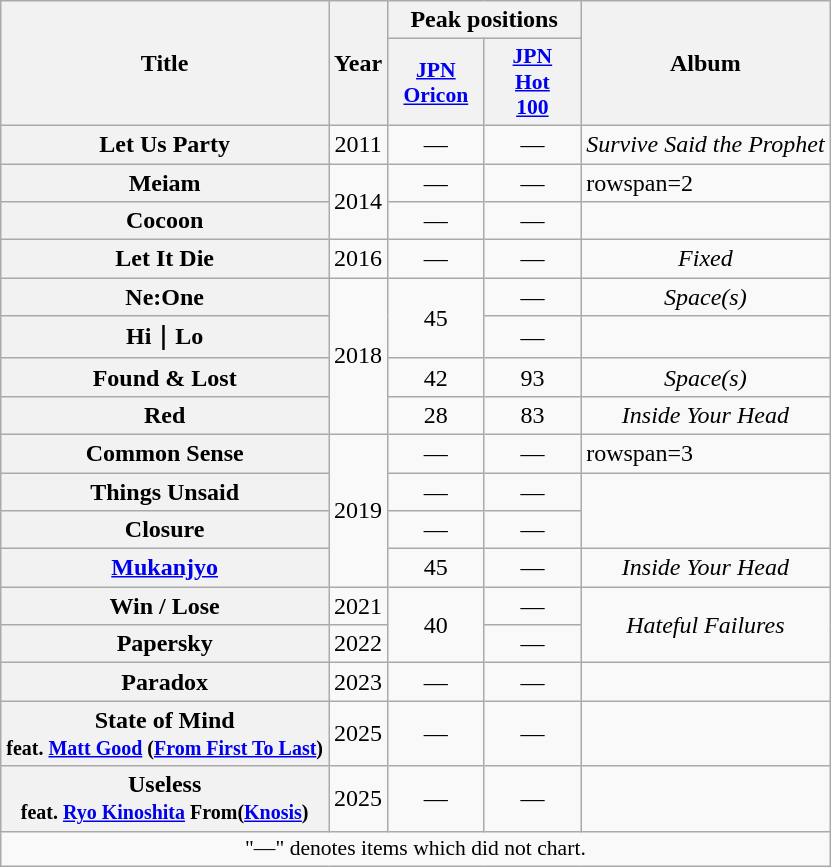<table class="wikitable plainrowheaders">
<tr>
<th scope="col" rowspan="2">Title</th>
<th scope="col" rowspan="2">Year</th>
<th scope="col" colspan="2">Peak positions</th>
<th scope="col" rowspan="2">Album</th>
</tr>
<tr>
<th style="width:4em;font-size:90%" scope="col"><a href='#'>JPN<br>Oricon</a><br></th>
<th scope="col" style="width:4em;font-size:90%"><a href='#'>JPN<br>Hot<br>100</a><br></th>
</tr>
<tr>
<th scope="row">Let Us Party</th>
<td align="center">2011</td>
<td align="center">—</td>
<td align="center">—</td>
<td align="center"><em>Survive Said the Prophet</em></td>
</tr>
<tr>
<th scope="row">Meiam</th>
<td rowspan=2 align="center">2014</td>
<td align="center">—</td>
<td align="center">—</td>
<td>rowspan=2 </td>
</tr>
<tr>
<th scope="row">Cocoon</th>
<td align="center">—</td>
<td align="center">—</td>
</tr>
<tr>
<th scope="row">Let It Die</th>
<td align="center">2016</td>
<td align="center">—</td>
<td align="center">—</td>
<td align="center"><em>Fixed</em></td>
</tr>
<tr>
<th scope="row">Ne:One</th>
<td rowspan=4 align="center">2018</td>
<td rowspan=2 align="center">45</td>
<td align="center">—</td>
<td align="center"><em>Space(s)</em></td>
</tr>
<tr>
<th scope="row">Hi｜Lo</th>
<td align="center">—</td>
<td></td>
</tr>
<tr>
<th scope="row">Found & Lost</th>
<td align="center">42</td>
<td align="center">93</td>
<td align="center"><em>Space(s)</em></td>
</tr>
<tr>
<th scope="row">Red</th>
<td align="center">28</td>
<td align="center">83</td>
<td align="center"><em>Inside Your Head</em></td>
</tr>
<tr>
<th scope="row">Common Sense</th>
<td rowspan=4 align="center">2019</td>
<td align="center">—</td>
<td align="center">—</td>
<td>rowspan=3 </td>
</tr>
<tr>
<th scope="row">Things Unsaid</th>
<td align="center">—</td>
<td align="center">—</td>
</tr>
<tr>
<th scope="row">Closure</th>
<td align="center">—</td>
<td align="center">—</td>
</tr>
<tr>
<th scope="row"><a href='#'>Mukanjyo</a></th>
<td align="center">45</td>
<td align="center">—</td>
<td align="center"><em>Inside Your Head</em></td>
</tr>
<tr>
<th scope="row">Win / Lose</th>
<td align="center">2021</td>
<td rowspan=2 align="center">40</td>
<td align="center">—</td>
<td rowspan=2 align="center"><em>Hateful Failures</em></td>
</tr>
<tr>
<th scope="row">Papersky</th>
<td align="center">2022</td>
<td align="center">—</td>
</tr>
<tr>
<th scope="row">Paradox</th>
<td align="center">2023</td>
<td align="center">—</td>
<td align="center">—</td>
<td></td>
</tr>
<tr>
<th scope="row">State of Mind<br><small>feat. <a href='#'>Matt Good</a> (<a href='#'>From First To Last</a>)</small></th>
<td align="center">2025</td>
<td align="center">—</td>
<td align="center">—</td>
<td></td>
</tr>
<tr>
<th scope="row">Useless<br><small>feat. <a href='#'>Ryo Kinoshita</a> From(<a href='#'>Knosis</a>)</small></th>
<td align="center">2025</td>
<td align="center">—</td>
<td align="center">—</td>
<td></td>
</tr>
<tr>
<td colspan="5" align="center" style="font-size:90%;">"—" denotes items which did not chart.</td>
</tr>
</table>
